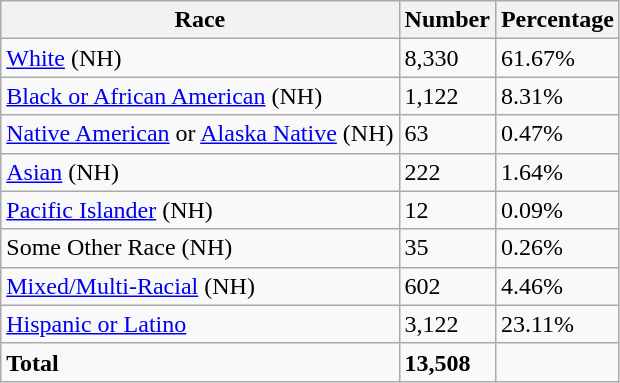<table class="wikitable">
<tr>
<th>Race</th>
<th>Number</th>
<th>Percentage</th>
</tr>
<tr>
<td><a href='#'>White</a> (NH)</td>
<td>8,330</td>
<td>61.67%</td>
</tr>
<tr>
<td><a href='#'>Black or African American</a> (NH)</td>
<td>1,122</td>
<td>8.31%</td>
</tr>
<tr>
<td><a href='#'>Native American</a> or <a href='#'>Alaska Native</a> (NH)</td>
<td>63</td>
<td>0.47%</td>
</tr>
<tr>
<td><a href='#'>Asian</a> (NH)</td>
<td>222</td>
<td>1.64%</td>
</tr>
<tr>
<td><a href='#'>Pacific Islander</a> (NH)</td>
<td>12</td>
<td>0.09%</td>
</tr>
<tr>
<td>Some Other Race (NH)</td>
<td>35</td>
<td>0.26%</td>
</tr>
<tr>
<td><a href='#'>Mixed/Multi-Racial</a> (NH)</td>
<td>602</td>
<td>4.46%</td>
</tr>
<tr>
<td><a href='#'>Hispanic or Latino</a></td>
<td>3,122</td>
<td>23.11%</td>
</tr>
<tr>
<td><strong>Total</strong></td>
<td><strong>13,508</strong></td>
<td></td>
</tr>
</table>
